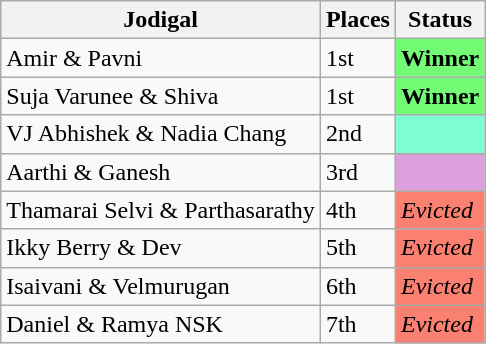<table class="wikitable">
<tr>
<th>Jodigal</th>
<th>Places</th>
<th>Status</th>
</tr>
<tr>
<td>Amir & Pavni</td>
<td>1st</td>
<td style="background:#73FB76;"><strong>Winner</strong></td>
</tr>
<tr>
<td>Suja Varunee & Shiva</td>
<td>1st</td>
<td style="background:#73FB76;"><strong>Winner</strong></td>
</tr>
<tr>
<td>VJ Abhishek & Nadia Chang</td>
<td>2nd</td>
<td style="background:#7FFFD4;"><strong><em></em></strong></td>
</tr>
<tr>
<td>Aarthi & Ganesh</td>
<td>3rd</td>
<td style="background:#DDA0DD;"><strong><em></em></strong></td>
</tr>
<tr>
<td>Thamarai Selvi & Parthasarathy</td>
<td>4th</td>
<td style="background:#FA8072"><em>Evicted</em></td>
</tr>
<tr>
<td>Ikky Berry & Dev</td>
<td>5th</td>
<td style="background:#FA8072"><em>Evicted</em></td>
</tr>
<tr>
<td>Isaivani & Velmurugan</td>
<td>6th</td>
<td style="background:#FA8072"><em>Evicted</em></td>
</tr>
<tr>
<td>Daniel & Ramya NSK</td>
<td>7th</td>
<td style="background:salmon"><em>Evicted</em></td>
</tr>
</table>
